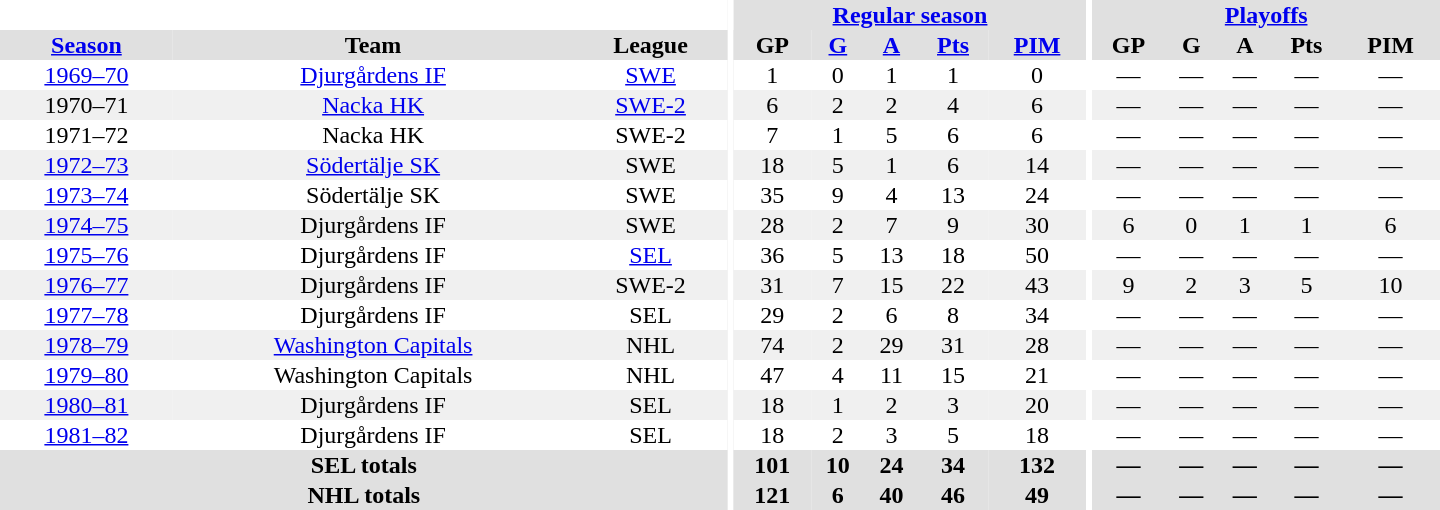<table border="0" cellpadding="1" cellspacing="0" style="text-align:center; width:60em">
<tr bgcolor="#e0e0e0">
<th colspan="3" bgcolor="#ffffff"></th>
<th rowspan="100" bgcolor="#ffffff"></th>
<th colspan="5"><a href='#'>Regular season</a></th>
<th rowspan="100" bgcolor="#ffffff"></th>
<th colspan="5"><a href='#'>Playoffs</a></th>
</tr>
<tr bgcolor="#e0e0e0">
<th><a href='#'>Season</a></th>
<th>Team</th>
<th>League</th>
<th>GP</th>
<th><a href='#'>G</a></th>
<th><a href='#'>A</a></th>
<th><a href='#'>Pts</a></th>
<th><a href='#'>PIM</a></th>
<th>GP</th>
<th>G</th>
<th>A</th>
<th>Pts</th>
<th>PIM</th>
</tr>
<tr>
<td><a href='#'>1969–70</a></td>
<td><a href='#'>Djurgårdens IF</a></td>
<td><a href='#'>SWE</a></td>
<td>1</td>
<td>0</td>
<td>1</td>
<td>1</td>
<td>0</td>
<td>—</td>
<td>—</td>
<td>—</td>
<td>—</td>
<td>—</td>
</tr>
<tr bgcolor="#f0f0f0">
<td>1970–71</td>
<td><a href='#'>Nacka HK</a></td>
<td><a href='#'>SWE-2</a></td>
<td>6</td>
<td>2</td>
<td>2</td>
<td>4</td>
<td>6</td>
<td>—</td>
<td>—</td>
<td>—</td>
<td>—</td>
<td>—</td>
</tr>
<tr>
<td>1971–72</td>
<td>Nacka HK</td>
<td>SWE-2</td>
<td>7</td>
<td>1</td>
<td>5</td>
<td>6</td>
<td>6</td>
<td>—</td>
<td>—</td>
<td>—</td>
<td>—</td>
<td>—</td>
</tr>
<tr bgcolor="#f0f0f0">
<td><a href='#'>1972–73</a></td>
<td><a href='#'>Södertälje SK</a></td>
<td>SWE</td>
<td>18</td>
<td>5</td>
<td>1</td>
<td>6</td>
<td>14</td>
<td>—</td>
<td>—</td>
<td>—</td>
<td>—</td>
<td>—</td>
</tr>
<tr>
<td><a href='#'>1973–74</a></td>
<td>Södertälje SK</td>
<td>SWE</td>
<td>35</td>
<td>9</td>
<td>4</td>
<td>13</td>
<td>24</td>
<td>—</td>
<td>—</td>
<td>—</td>
<td>—</td>
<td>—</td>
</tr>
<tr bgcolor="#f0f0f0">
<td><a href='#'>1974–75</a></td>
<td>Djurgårdens IF</td>
<td>SWE</td>
<td>28</td>
<td>2</td>
<td>7</td>
<td>9</td>
<td>30</td>
<td>6</td>
<td>0</td>
<td>1</td>
<td>1</td>
<td>6</td>
</tr>
<tr>
<td><a href='#'>1975–76</a></td>
<td>Djurgårdens IF</td>
<td><a href='#'>SEL</a></td>
<td>36</td>
<td>5</td>
<td>13</td>
<td>18</td>
<td>50</td>
<td>—</td>
<td>—</td>
<td>—</td>
<td>—</td>
<td>—</td>
</tr>
<tr bgcolor="#f0f0f0">
<td><a href='#'>1976–77</a></td>
<td>Djurgårdens IF</td>
<td>SWE-2</td>
<td>31</td>
<td>7</td>
<td>15</td>
<td>22</td>
<td>43</td>
<td>9</td>
<td>2</td>
<td>3</td>
<td>5</td>
<td>10</td>
</tr>
<tr>
<td><a href='#'>1977–78</a></td>
<td>Djurgårdens IF</td>
<td>SEL</td>
<td>29</td>
<td>2</td>
<td>6</td>
<td>8</td>
<td>34</td>
<td>—</td>
<td>—</td>
<td>—</td>
<td>—</td>
<td>—</td>
</tr>
<tr bgcolor="#f0f0f0">
<td><a href='#'>1978–79</a></td>
<td><a href='#'>Washington Capitals</a></td>
<td>NHL</td>
<td>74</td>
<td>2</td>
<td>29</td>
<td>31</td>
<td>28</td>
<td>—</td>
<td>—</td>
<td>—</td>
<td>—</td>
<td>—</td>
</tr>
<tr>
<td><a href='#'>1979–80</a></td>
<td>Washington Capitals</td>
<td>NHL</td>
<td>47</td>
<td>4</td>
<td>11</td>
<td>15</td>
<td>21</td>
<td>—</td>
<td>—</td>
<td>—</td>
<td>—</td>
<td>—</td>
</tr>
<tr bgcolor="#f0f0f0">
<td><a href='#'>1980–81</a></td>
<td>Djurgårdens IF</td>
<td>SEL</td>
<td>18</td>
<td>1</td>
<td>2</td>
<td>3</td>
<td>20</td>
<td>—</td>
<td>—</td>
<td>—</td>
<td>—</td>
<td>—</td>
</tr>
<tr>
<td><a href='#'>1981–82</a></td>
<td>Djurgårdens IF</td>
<td>SEL</td>
<td>18</td>
<td>2</td>
<td>3</td>
<td>5</td>
<td>18</td>
<td>—</td>
<td>—</td>
<td>—</td>
<td>—</td>
<td>—</td>
</tr>
<tr bgcolor="#f0f0f0">
</tr>
<tr bgcolor="#e0e0e0">
<th colspan="3">SEL totals</th>
<th>101</th>
<th>10</th>
<th>24</th>
<th>34</th>
<th>132</th>
<th>—</th>
<th>—</th>
<th>—</th>
<th>—</th>
<th>—</th>
</tr>
<tr bgcolor="#e0e0e0">
<th colspan="3">NHL totals</th>
<th>121</th>
<th>6</th>
<th>40</th>
<th>46</th>
<th>49</th>
<th>—</th>
<th>—</th>
<th>—</th>
<th>—</th>
<th>—</th>
</tr>
</table>
